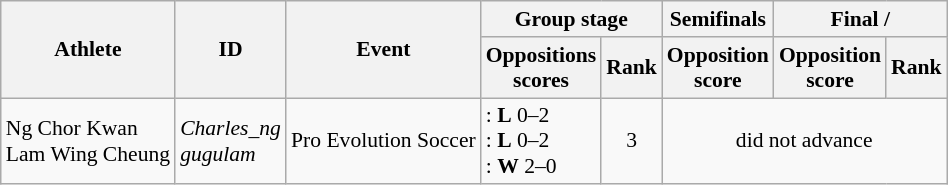<table class=wikitable style="font-size:90%; text-align:center;">
<tr>
<th rowspan=2>Athlete</th>
<th rowspan=2>ID</th>
<th rowspan=2>Event</th>
<th colspan=2>Group stage</th>
<th>Semifinals</th>
<th colspan=2>Final / </th>
</tr>
<tr>
<th>Oppositions<br> scores</th>
<th>Rank</th>
<th>Opposition<br> score</th>
<th>Opposition<br> score</th>
<th>Rank</th>
</tr>
<tr>
<td align=left>Ng Chor Kwan<br>Lam Wing Cheung</td>
<td align=left><em>Charles_ng<br>gugulam</em></td>
<td align=left>Pro Evolution Soccer</td>
<td align=left>: <strong>L</strong> 0–2<br>: <strong>L</strong> 0–2<br>: <strong>W</strong> 2–0</td>
<td>3</td>
<td colspan=3>did not advance</td>
</tr>
</table>
